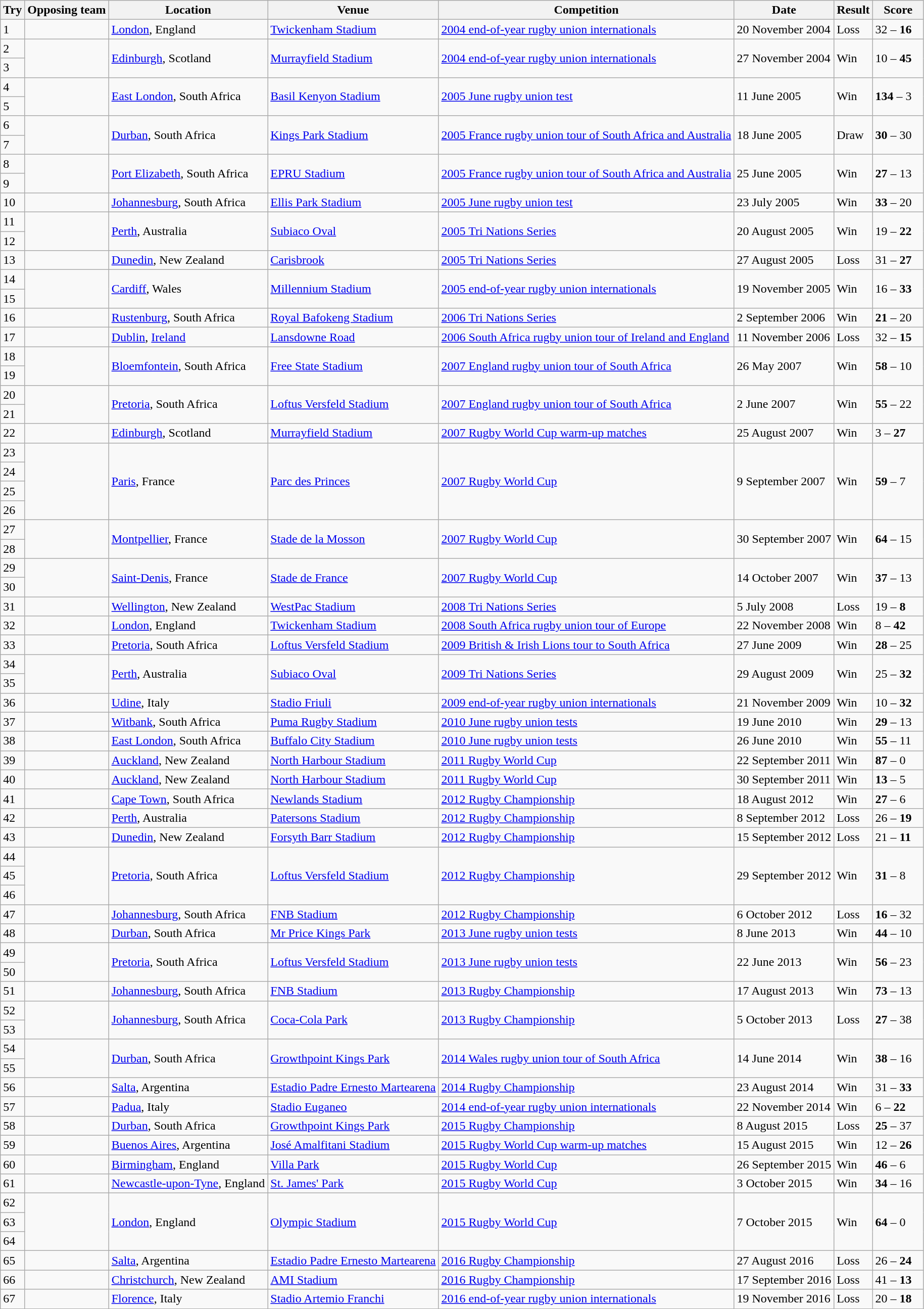<table class="wikitable" style="font-size:100%">
<tr>
<th>Try</th>
<th>Opposing team</th>
<th scope="col" style="min-width: 200px; max-width: 1000px;">Location</th>
<th>Venue</th>
<th>Competition</th>
<th>Date</th>
<th>Result</th>
<th scope="col" style="min-width: 60px; max-width: 300px;">Score</th>
</tr>
<tr>
<td>1</td>
<td></td>
<td><a href='#'>London</a>, England</td>
<td><a href='#'>Twickenham Stadium</a></td>
<td><a href='#'>2004 end-of-year rugby union internationals</a></td>
<td>20 November 2004</td>
<td>Loss</td>
<td>32 – <strong>16</strong></td>
</tr>
<tr>
<td>2</td>
<td rowspan="2"></td>
<td rowspan="2"><a href='#'>Edinburgh</a>, Scotland</td>
<td rowspan="2"><a href='#'>Murrayfield Stadium</a></td>
<td rowspan="2"><a href='#'>2004 end-of-year rugby union internationals</a></td>
<td rowspan="2">27 November 2004</td>
<td rowspan="2">Win</td>
<td rowspan="2">10 – <strong>45</strong></td>
</tr>
<tr>
<td>3</td>
</tr>
<tr>
<td>4</td>
<td rowspan="2"></td>
<td rowspan="2"><a href='#'>East London</a>, South Africa</td>
<td rowspan="2"><a href='#'>Basil Kenyon Stadium</a></td>
<td rowspan="2"><a href='#'>2005 June rugby union test</a></td>
<td rowspan="2">11 June 2005</td>
<td rowspan="2">Win</td>
<td rowspan="2"><strong>134</strong> – 3</td>
</tr>
<tr>
<td>5</td>
</tr>
<tr>
<td>6</td>
<td rowspan="2"></td>
<td rowspan="2"><a href='#'>Durban</a>, South Africa</td>
<td rowspan="2"><a href='#'>Kings Park Stadium</a></td>
<td rowspan="2"><a href='#'>2005 France rugby union tour of South Africa and Australia</a></td>
<td rowspan="2">18 June 2005</td>
<td rowspan="2">Draw</td>
<td rowspan="2"><strong>30</strong> – 30</td>
</tr>
<tr>
<td>7</td>
</tr>
<tr>
<td>8</td>
<td rowspan="2"></td>
<td rowspan="2"><a href='#'>Port Elizabeth</a>, South Africa</td>
<td rowspan="2"><a href='#'>EPRU Stadium</a></td>
<td rowspan="2"><a href='#'>2005 France rugby union tour of South Africa and Australia</a></td>
<td rowspan="2">25 June 2005</td>
<td rowspan="2">Win</td>
<td rowspan="2"><strong>27</strong> – 13</td>
</tr>
<tr>
<td>9</td>
</tr>
<tr>
<td>10</td>
<td></td>
<td><a href='#'>Johannesburg</a>, South Africa</td>
<td><a href='#'>Ellis Park Stadium</a></td>
<td><a href='#'>2005 June rugby union test</a></td>
<td>23 July 2005</td>
<td>Win</td>
<td><strong>33</strong> – 20</td>
</tr>
<tr>
<td>11</td>
<td rowspan="2"></td>
<td rowspan="2"><a href='#'>Perth</a>, Australia</td>
<td rowspan="2"><a href='#'>Subiaco Oval</a></td>
<td rowspan="2"><a href='#'>2005 Tri Nations Series</a></td>
<td rowspan="2">20 August 2005</td>
<td rowspan="2">Win</td>
<td rowspan="2">19 – <strong>22</strong></td>
</tr>
<tr>
<td>12</td>
</tr>
<tr>
<td>13</td>
<td></td>
<td><a href='#'>Dunedin</a>, New Zealand</td>
<td><a href='#'>Carisbrook</a></td>
<td><a href='#'>2005 Tri Nations Series</a></td>
<td>27 August 2005</td>
<td>Loss</td>
<td>31 – <strong>27</strong></td>
</tr>
<tr>
<td>14</td>
<td rowspan="2"></td>
<td rowspan="2"><a href='#'>Cardiff</a>, Wales</td>
<td rowspan="2"><a href='#'>Millennium Stadium</a></td>
<td rowspan="2"><a href='#'>2005 end-of-year rugby union internationals</a></td>
<td rowspan="2">19 November 2005</td>
<td rowspan="2">Win</td>
<td rowspan="2">16 – <strong>33</strong></td>
</tr>
<tr>
<td>15</td>
</tr>
<tr>
<td>16</td>
<td></td>
<td><a href='#'>Rustenburg</a>, South Africa</td>
<td><a href='#'>Royal Bafokeng Stadium</a></td>
<td><a href='#'>2006 Tri Nations Series</a></td>
<td>2 September 2006</td>
<td>Win</td>
<td><strong>21</strong> – 20</td>
</tr>
<tr>
<td>17</td>
<td></td>
<td><a href='#'>Dublin</a>, <a href='#'>Ireland</a></td>
<td><a href='#'>Lansdowne Road</a></td>
<td><a href='#'>2006 South Africa rugby union tour of Ireland and England</a></td>
<td>11 November 2006</td>
<td>Loss</td>
<td>32 – <strong>15</strong></td>
</tr>
<tr>
<td>18</td>
<td rowspan="2"></td>
<td rowspan="2"><a href='#'>Bloemfontein</a>, South Africa</td>
<td rowspan="2"><a href='#'>Free State Stadium</a></td>
<td rowspan="2"><a href='#'>2007 England rugby union tour of South Africa</a></td>
<td rowspan="2">26 May 2007</td>
<td rowspan="2">Win</td>
<td rowspan="2"><strong>58</strong> – 10</td>
</tr>
<tr>
<td>19</td>
</tr>
<tr>
<td>20</td>
<td rowspan="2"></td>
<td rowspan="2"><a href='#'>Pretoria</a>, South Africa</td>
<td rowspan="2"><a href='#'>Loftus Versfeld Stadium</a></td>
<td rowspan="2"><a href='#'>2007 England rugby union tour of South Africa</a></td>
<td rowspan="2">2 June 2007</td>
<td rowspan="2">Win</td>
<td rowspan="2"><strong>55</strong> – 22</td>
</tr>
<tr>
<td>21</td>
</tr>
<tr>
<td>22</td>
<td></td>
<td><a href='#'>Edinburgh</a>, Scotland</td>
<td><a href='#'>Murrayfield Stadium</a></td>
<td><a href='#'>2007 Rugby World Cup warm-up matches</a></td>
<td>25 August 2007</td>
<td>Win</td>
<td>3 – <strong>27</strong></td>
</tr>
<tr>
<td>23</td>
<td rowspan="4"></td>
<td rowspan="4"><a href='#'>Paris</a>, France</td>
<td rowspan="4"><a href='#'>Parc des Princes</a></td>
<td rowspan="4"><a href='#'>2007 Rugby World Cup</a></td>
<td rowspan="4">9 September 2007</td>
<td rowspan="4">Win</td>
<td rowspan="4"><strong>59</strong> – 7</td>
</tr>
<tr>
<td>24</td>
</tr>
<tr>
<td>25</td>
</tr>
<tr>
<td>26</td>
</tr>
<tr>
<td>27</td>
<td rowspan="2"></td>
<td rowspan="2"><a href='#'>Montpellier</a>, France</td>
<td rowspan="2"><a href='#'>Stade de la Mosson</a></td>
<td rowspan="2"><a href='#'>2007 Rugby World Cup</a></td>
<td rowspan="2">30 September 2007</td>
<td rowspan="2">Win</td>
<td rowspan="2"><strong>64</strong> – 15</td>
</tr>
<tr>
<td>28</td>
</tr>
<tr>
<td>29</td>
<td rowspan="2"></td>
<td rowspan="2"><a href='#'>Saint-Denis</a>, France</td>
<td rowspan="2"><a href='#'>Stade de France</a></td>
<td rowspan="2"><a href='#'>2007 Rugby World Cup</a></td>
<td rowspan="2">14 October 2007</td>
<td rowspan="2">Win</td>
<td rowspan="2"><strong>37</strong> – 13</td>
</tr>
<tr>
<td>30</td>
</tr>
<tr>
<td>31</td>
<td></td>
<td><a href='#'>Wellington</a>, New Zealand</td>
<td><a href='#'>WestPac Stadium</a></td>
<td><a href='#'>2008 Tri Nations Series</a></td>
<td>5 July 2008</td>
<td>Loss</td>
<td>19 – <strong>8</strong></td>
</tr>
<tr>
<td>32</td>
<td></td>
<td><a href='#'>London</a>, England</td>
<td><a href='#'>Twickenham Stadium</a></td>
<td><a href='#'>2008 South Africa rugby union tour of Europe</a></td>
<td>22 November 2008</td>
<td>Win</td>
<td>8 – <strong>42</strong></td>
</tr>
<tr>
<td>33</td>
<td></td>
<td><a href='#'>Pretoria</a>, South Africa</td>
<td><a href='#'>Loftus Versfeld Stadium</a></td>
<td><a href='#'>2009 British & Irish Lions tour to South Africa</a></td>
<td>27 June 2009</td>
<td>Win</td>
<td><strong>28</strong> – 25</td>
</tr>
<tr>
<td>34</td>
<td rowspan="2"></td>
<td rowspan="2"><a href='#'>Perth</a>, Australia</td>
<td rowspan="2"><a href='#'>Subiaco Oval</a></td>
<td rowspan="2"><a href='#'>2009 Tri Nations Series</a></td>
<td rowspan="2">29 August 2009</td>
<td rowspan="2">Win</td>
<td rowspan="2">25 – <strong>32</strong></td>
</tr>
<tr>
<td>35</td>
</tr>
<tr>
<td>36</td>
<td></td>
<td><a href='#'>Udine</a>, Italy</td>
<td><a href='#'>Stadio Friuli</a></td>
<td><a href='#'>2009 end-of-year rugby union internationals</a></td>
<td>21 November 2009</td>
<td>Win</td>
<td>10 – <strong>32</strong></td>
</tr>
<tr>
<td>37</td>
<td></td>
<td><a href='#'>Witbank</a>, South Africa</td>
<td><a href='#'>Puma Rugby Stadium</a></td>
<td><a href='#'>2010 June rugby union tests</a></td>
<td>19 June 2010</td>
<td>Win</td>
<td><strong>29</strong> – 13</td>
</tr>
<tr>
<td>38</td>
<td></td>
<td><a href='#'>East London</a>, South Africa</td>
<td><a href='#'>Buffalo City Stadium</a></td>
<td><a href='#'>2010 June rugby union tests</a></td>
<td>26 June 2010</td>
<td>Win</td>
<td><strong>55</strong> – 11</td>
</tr>
<tr>
<td>39</td>
<td></td>
<td><a href='#'>Auckland</a>, New Zealand</td>
<td><a href='#'>North Harbour Stadium</a></td>
<td><a href='#'>2011 Rugby World Cup</a></td>
<td>22 September 2011</td>
<td>Win</td>
<td><strong>87</strong> – 0</td>
</tr>
<tr>
<td>40</td>
<td></td>
<td><a href='#'>Auckland</a>, New Zealand</td>
<td><a href='#'>North Harbour Stadium</a></td>
<td><a href='#'>2011 Rugby World Cup</a></td>
<td>30 September 2011</td>
<td>Win</td>
<td><strong>13</strong> – 5</td>
</tr>
<tr>
<td>41</td>
<td></td>
<td><a href='#'>Cape Town</a>, South Africa</td>
<td><a href='#'>Newlands Stadium</a></td>
<td><a href='#'>2012 Rugby Championship</a></td>
<td>18 August 2012</td>
<td>Win</td>
<td><strong>27</strong> – 6</td>
</tr>
<tr>
<td>42</td>
<td></td>
<td><a href='#'>Perth</a>, Australia</td>
<td><a href='#'>Patersons Stadium</a></td>
<td><a href='#'>2012 Rugby Championship</a></td>
<td>8 September 2012</td>
<td>Loss</td>
<td>26 – <strong>19</strong></td>
</tr>
<tr>
<td>43</td>
<td></td>
<td><a href='#'>Dunedin</a>, New Zealand</td>
<td><a href='#'>Forsyth Barr Stadium</a></td>
<td><a href='#'>2012 Rugby Championship</a></td>
<td>15 September 2012</td>
<td>Loss</td>
<td>21 – <strong>11</strong></td>
</tr>
<tr>
<td>44</td>
<td rowspan="3"></td>
<td rowspan="3"><a href='#'>Pretoria</a>, South Africa</td>
<td rowspan="3"><a href='#'>Loftus Versfeld Stadium</a></td>
<td rowspan="3"><a href='#'>2012 Rugby Championship</a></td>
<td rowspan="3">29 September 2012</td>
<td rowspan="3">Win</td>
<td rowspan="3"><strong>31</strong> – 8</td>
</tr>
<tr>
<td>45</td>
</tr>
<tr>
<td>46</td>
</tr>
<tr>
<td>47</td>
<td></td>
<td><a href='#'>Johannesburg</a>, South Africa</td>
<td><a href='#'>FNB Stadium</a></td>
<td><a href='#'>2012 Rugby Championship</a></td>
<td>6 October 2012</td>
<td>Loss</td>
<td><strong>16</strong> – 32</td>
</tr>
<tr>
<td>48</td>
<td></td>
<td><a href='#'>Durban</a>, South Africa</td>
<td><a href='#'>Mr Price Kings Park</a></td>
<td><a href='#'>2013 June rugby union tests</a></td>
<td>8 June 2013</td>
<td>Win</td>
<td><strong>44</strong> – 10</td>
</tr>
<tr>
<td>49</td>
<td rowspan="2"></td>
<td rowspan="2"><a href='#'>Pretoria</a>, South Africa</td>
<td rowspan="2"><a href='#'>Loftus Versfeld Stadium</a></td>
<td rowspan="2"><a href='#'>2013 June rugby union tests</a></td>
<td rowspan="2">22 June 2013</td>
<td rowspan="2">Win</td>
<td rowspan="2"><strong>56</strong> – 23</td>
</tr>
<tr>
<td>50</td>
</tr>
<tr>
<td>51</td>
<td></td>
<td><a href='#'>Johannesburg</a>, South Africa</td>
<td><a href='#'>FNB Stadium</a></td>
<td><a href='#'>2013 Rugby Championship</a></td>
<td>17 August 2013</td>
<td>Win</td>
<td><strong>73</strong> – 13</td>
</tr>
<tr>
<td>52</td>
<td rowspan="2"></td>
<td rowspan="2"><a href='#'>Johannesburg</a>, South Africa</td>
<td rowspan="2"><a href='#'>Coca-Cola Park</a></td>
<td rowspan="2"><a href='#'>2013 Rugby Championship</a></td>
<td rowspan="2">5 October 2013</td>
<td rowspan="2">Loss</td>
<td rowspan="2"><strong>27</strong> – 38</td>
</tr>
<tr>
<td>53</td>
</tr>
<tr>
<td>54</td>
<td rowspan="2"></td>
<td rowspan="2"><a href='#'>Durban</a>, South Africa</td>
<td rowspan="2"><a href='#'>Growthpoint Kings Park</a></td>
<td rowspan="2"><a href='#'>2014 Wales rugby union tour of South Africa</a></td>
<td rowspan="2">14 June 2014</td>
<td rowspan="2">Win</td>
<td rowspan="2"><strong>38</strong> – 16</td>
</tr>
<tr>
<td>55</td>
</tr>
<tr>
<td>56</td>
<td></td>
<td><a href='#'>Salta</a>, Argentina</td>
<td><a href='#'>Estadio Padre Ernesto Martearena</a></td>
<td><a href='#'>2014 Rugby Championship</a></td>
<td>23 August 2014</td>
<td>Win</td>
<td>31 – <strong>33</strong></td>
</tr>
<tr>
<td>57</td>
<td></td>
<td><a href='#'>Padua</a>, Italy</td>
<td><a href='#'>Stadio Euganeo</a></td>
<td><a href='#'>2014 end-of-year rugby union internationals</a></td>
<td>22 November 2014</td>
<td>Win</td>
<td>6 – <strong>22</strong></td>
</tr>
<tr>
<td>58</td>
<td></td>
<td><a href='#'>Durban</a>, South Africa</td>
<td><a href='#'>Growthpoint Kings Park</a></td>
<td><a href='#'>2015 Rugby Championship</a></td>
<td>8 August 2015</td>
<td>Loss</td>
<td><strong>25</strong> – 37</td>
</tr>
<tr>
<td>59</td>
<td></td>
<td><a href='#'>Buenos Aires</a>, Argentina</td>
<td><a href='#'>José Amalfitani Stadium</a></td>
<td><a href='#'>2015 Rugby World Cup warm-up matches</a></td>
<td>15 August 2015</td>
<td>Win</td>
<td>12 – <strong>26</strong></td>
</tr>
<tr>
<td>60</td>
<td></td>
<td><a href='#'>Birmingham</a>, England</td>
<td><a href='#'>Villa Park</a></td>
<td><a href='#'>2015 Rugby World Cup</a></td>
<td>26 September 2015</td>
<td>Win</td>
<td><strong>46</strong> – 6</td>
</tr>
<tr>
<td>61</td>
<td></td>
<td><a href='#'>Newcastle-upon-Tyne</a>, England</td>
<td><a href='#'>St. James' Park</a></td>
<td><a href='#'>2015 Rugby World Cup</a></td>
<td>3 October 2015</td>
<td>Win</td>
<td><strong>34</strong> – 16</td>
</tr>
<tr>
<td>62</td>
<td rowspan="3"></td>
<td rowspan="3"><a href='#'>London</a>, England</td>
<td rowspan="3"><a href='#'>Olympic Stadium</a></td>
<td rowspan="3"><a href='#'>2015 Rugby World Cup</a></td>
<td rowspan="3">7 October 2015</td>
<td rowspan="3">Win</td>
<td rowspan="3"><strong>64</strong> – 0</td>
</tr>
<tr>
<td>63</td>
</tr>
<tr>
<td>64</td>
</tr>
<tr>
<td>65</td>
<td></td>
<td><a href='#'>Salta</a>, Argentina</td>
<td><a href='#'>Estadio Padre Ernesto Martearena</a></td>
<td><a href='#'>2016 Rugby Championship</a></td>
<td>27 August 2016</td>
<td>Loss</td>
<td>26 – <strong>24</strong></td>
</tr>
<tr>
<td>66</td>
<td></td>
<td><a href='#'>Christchurch</a>, New Zealand</td>
<td><a href='#'>AMI Stadium</a></td>
<td><a href='#'>2016 Rugby Championship</a></td>
<td>17 September 2016</td>
<td>Loss</td>
<td>41 – <strong>13</strong></td>
</tr>
<tr>
<td>67</td>
<td></td>
<td><a href='#'>Florence</a>, Italy</td>
<td><a href='#'>Stadio Artemio Franchi</a></td>
<td><a href='#'>2016 end-of-year rugby union internationals</a></td>
<td>19 November 2016</td>
<td>Loss</td>
<td>20 – <strong>18</strong></td>
</tr>
</table>
